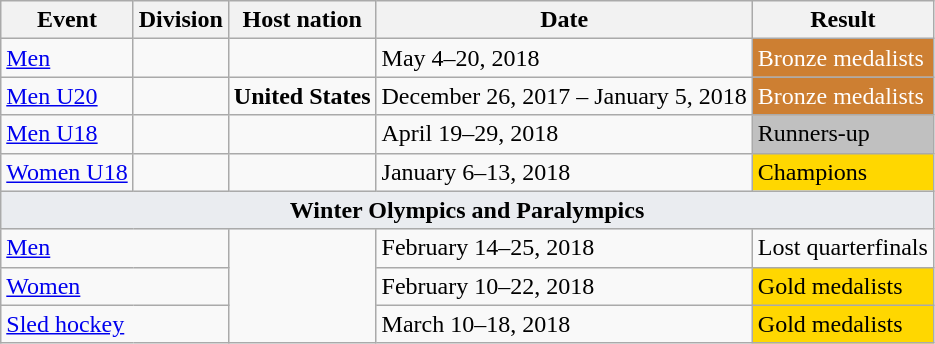<table class="wikitable">
<tr>
<th>Event</th>
<th>Division</th>
<th>Host nation</th>
<th>Date</th>
<th>Result</th>
</tr>
<tr>
<td><a href='#'>Men</a></td>
<td></td>
<td></td>
<td>May 4–20, 2018</td>
<td style="background:#CD7F32; color:white">Bronze medalists<br></td>
</tr>
<tr>
<td><a href='#'>Men U20</a></td>
<td></td>
<td> <strong>United States</strong></td>
<td>December 26, 2017 – January 5, 2018</td>
<td style="background:#CD7F32; color:white">Bronze medalists<br></td>
</tr>
<tr>
<td><a href='#'>Men U18</a></td>
<td></td>
<td></td>
<td>April 19–29, 2018</td>
<td style="background:#C0C0C0">Runners-up<br></td>
</tr>
<tr>
<td><a href='#'>Women U18</a></td>
<td></td>
<td></td>
<td>January 6–13, 2018</td>
<td style="background:#FFD700">Champions<br></td>
</tr>
<tr>
<td colspan=5 bgcolor="#EAECF0" align=center><strong>Winter Olympics and Paralympics</strong></td>
</tr>
<tr>
<td colspan=2><a href='#'>Men</a></td>
<td rowspan=3></td>
<td>February 14–25, 2018</td>
<td>Lost quarterfinals<br></td>
</tr>
<tr>
<td colspan=2><a href='#'>Women</a></td>
<td>February 10–22, 2018</td>
<td style="background:#FFD700">Gold medalists<br></td>
</tr>
<tr>
<td colspan=2><a href='#'>Sled hockey</a></td>
<td>March 10–18, 2018</td>
<td style="background:#FFD700">Gold medalists<br></td>
</tr>
</table>
